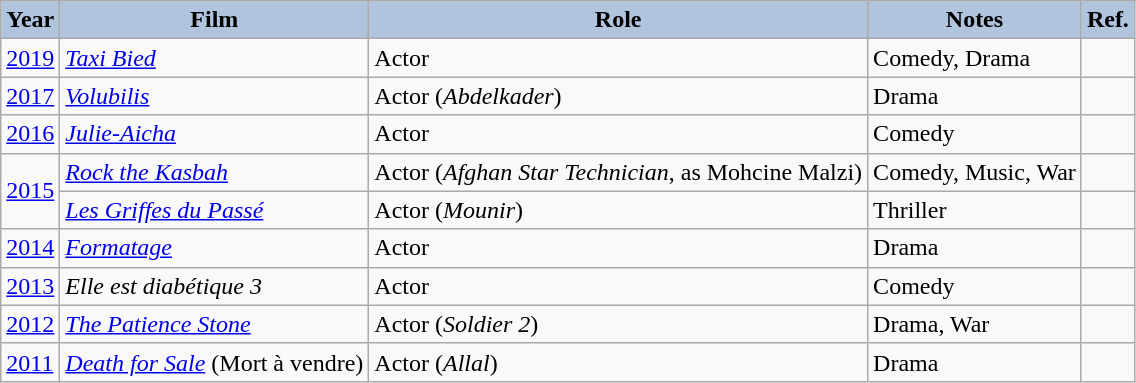<table class="wikitable">
<tr>
<th style="background:#B0C4DE;">Year</th>
<th style="background:#B0C4DE;">Film</th>
<th style="background:#B0C4DE;">Role</th>
<th style="background:#B0C4DE;">Notes</th>
<th style="background:#B0C4DE;">Ref.</th>
</tr>
<tr>
<td><a href='#'>2019</a></td>
<td><em><a href='#'>Taxi Bied</a></em></td>
<td>Actor</td>
<td>Comedy, Drama</td>
<td></td>
</tr>
<tr>
<td><a href='#'>2017</a></td>
<td><em><a href='#'>Volubilis</a></em></td>
<td>Actor (<em>Abdelkader</em>)</td>
<td>Drama</td>
<td></td>
</tr>
<tr>
<td><a href='#'>2016</a></td>
<td><em><a href='#'>Julie-Aicha</a></em></td>
<td>Actor</td>
<td>Comedy</td>
<td></td>
</tr>
<tr>
<td rowspan=2><a href='#'>2015</a></td>
<td><em><a href='#'>Rock the Kasbah</a></em></td>
<td>Actor (<em>Afghan Star Technician</em>, as Mohcine Malzi)</td>
<td>Comedy, Music, War</td>
<td></td>
</tr>
<tr>
<td><em><a href='#'>Les Griffes du Passé</a></em></td>
<td>Actor (<em>Mounir</em>)</td>
<td>Thriller</td>
<td></td>
</tr>
<tr>
<td><a href='#'>2014</a></td>
<td><em><a href='#'>Formatage</a></em></td>
<td>Actor</td>
<td>Drama</td>
<td></td>
</tr>
<tr>
<td><a href='#'>2013</a></td>
<td><em>Elle est diabétique 3</em></td>
<td>Actor</td>
<td>Comedy</td>
<td></td>
</tr>
<tr>
<td><a href='#'>2012</a></td>
<td><em><a href='#'>The Patience Stone</a></em></td>
<td>Actor (<em>Soldier 2</em>)</td>
<td>Drama, War</td>
<td></td>
</tr>
<tr>
<td><a href='#'>2011</a></td>
<td><em><a href='#'>Death for Sale</a></em> (Mort à vendre)</td>
<td>Actor (<em>Allal</em>)</td>
<td>Drama</td>
<td></td>
</tr>
</table>
